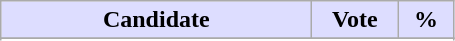<table class="wikitable">
<tr>
<th style="background:#ddf; width:200px;">Candidate</th>
<th style="background:#ddf; width:50px;">Vote</th>
<th style="background:#ddf; width:30px;">%</th>
</tr>
<tr>
</tr>
<tr>
</tr>
</table>
